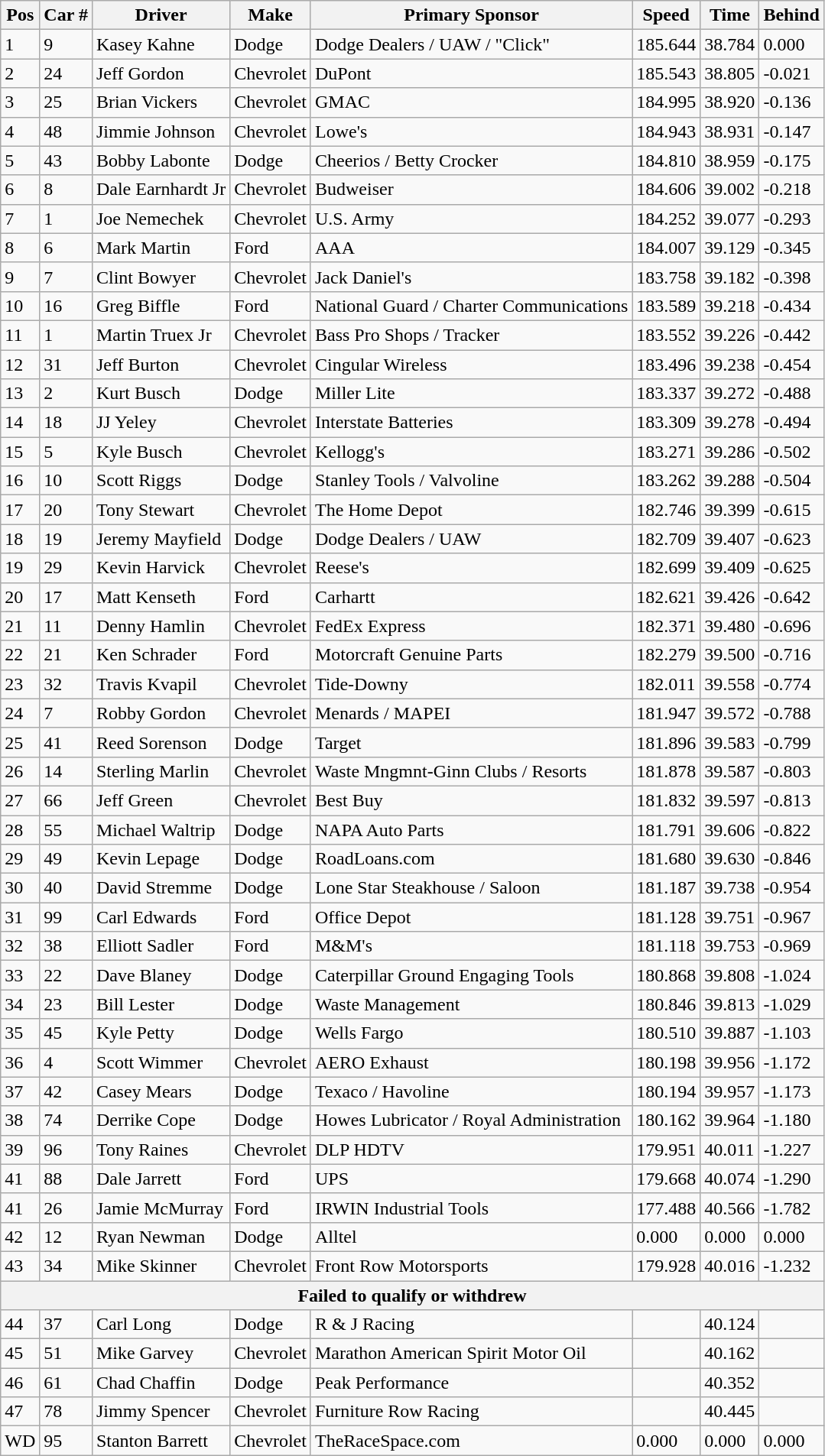<table class="wikitable">
<tr>
<th colspan="1" rowspan="1">Pos</th>
<th colspan="1" rowspan="1">Car #</th>
<th colspan="1" rowspan="1">Driver</th>
<th colspan="1" rowspan="1">Make</th>
<th colspan="1" rowspan="1">Primary Sponsor</th>
<th colspan="1" rowspan="1">Speed</th>
<th colspan="1" rowspan="1">Time</th>
<th colspan="1" rowspan="1">Behind</th>
</tr>
<tr>
<td>1</td>
<td>9</td>
<td>Kasey Kahne</td>
<td>Dodge</td>
<td>Dodge Dealers / UAW / "Click"</td>
<td>185.644</td>
<td>38.784</td>
<td>0.000</td>
</tr>
<tr>
<td>2</td>
<td>24</td>
<td>Jeff Gordon</td>
<td>Chevrolet</td>
<td>DuPont</td>
<td>185.543</td>
<td>38.805</td>
<td>-0.021</td>
</tr>
<tr>
<td>3</td>
<td>25</td>
<td>Brian Vickers</td>
<td>Chevrolet</td>
<td>GMAC</td>
<td>184.995</td>
<td>38.920</td>
<td>-0.136</td>
</tr>
<tr>
<td>4</td>
<td>48</td>
<td>Jimmie Johnson</td>
<td>Chevrolet</td>
<td>Lowe's</td>
<td>184.943</td>
<td>38.931</td>
<td>-0.147</td>
</tr>
<tr>
<td>5</td>
<td>43</td>
<td>Bobby Labonte</td>
<td>Dodge</td>
<td>Cheerios / Betty Crocker</td>
<td>184.810</td>
<td>38.959</td>
<td>-0.175</td>
</tr>
<tr>
<td>6</td>
<td>8</td>
<td>Dale Earnhardt Jr</td>
<td>Chevrolet</td>
<td>Budweiser</td>
<td>184.606</td>
<td>39.002</td>
<td>-0.218</td>
</tr>
<tr>
<td>7</td>
<td>1</td>
<td>Joe Nemechek</td>
<td>Chevrolet</td>
<td>U.S. Army</td>
<td>184.252</td>
<td>39.077</td>
<td>-0.293</td>
</tr>
<tr>
<td>8</td>
<td>6</td>
<td>Mark Martin</td>
<td>Ford</td>
<td>AAA</td>
<td>184.007</td>
<td>39.129</td>
<td>-0.345</td>
</tr>
<tr>
<td>9</td>
<td>7</td>
<td>Clint Bowyer</td>
<td>Chevrolet</td>
<td>Jack Daniel's</td>
<td>183.758</td>
<td>39.182</td>
<td>-0.398</td>
</tr>
<tr>
<td>10</td>
<td>16</td>
<td>Greg Biffle</td>
<td>Ford</td>
<td>National Guard / Charter Communications</td>
<td>183.589</td>
<td>39.218</td>
<td>-0.434</td>
</tr>
<tr>
<td>11</td>
<td>1</td>
<td>Martin Truex Jr</td>
<td>Chevrolet</td>
<td>Bass Pro Shops / Tracker</td>
<td>183.552</td>
<td>39.226</td>
<td>-0.442</td>
</tr>
<tr>
<td>12</td>
<td>31</td>
<td>Jeff Burton</td>
<td>Chevrolet</td>
<td>Cingular Wireless</td>
<td>183.496</td>
<td>39.238</td>
<td>-0.454</td>
</tr>
<tr>
<td>13</td>
<td>2</td>
<td>Kurt Busch</td>
<td>Dodge</td>
<td>Miller Lite</td>
<td>183.337</td>
<td>39.272</td>
<td>-0.488</td>
</tr>
<tr>
<td>14</td>
<td>18</td>
<td>JJ Yeley</td>
<td>Chevrolet</td>
<td>Interstate Batteries</td>
<td>183.309</td>
<td>39.278</td>
<td>-0.494</td>
</tr>
<tr>
<td>15</td>
<td>5</td>
<td>Kyle Busch</td>
<td>Chevrolet</td>
<td>Kellogg's</td>
<td>183.271</td>
<td>39.286</td>
<td>-0.502</td>
</tr>
<tr>
<td>16</td>
<td>10</td>
<td>Scott Riggs</td>
<td>Dodge</td>
<td>Stanley Tools / Valvoline</td>
<td>183.262</td>
<td>39.288</td>
<td>-0.504</td>
</tr>
<tr>
<td>17</td>
<td>20</td>
<td>Tony Stewart</td>
<td>Chevrolet</td>
<td>The Home Depot</td>
<td>182.746</td>
<td>39.399</td>
<td>-0.615</td>
</tr>
<tr>
<td>18</td>
<td>19</td>
<td>Jeremy Mayfield</td>
<td>Dodge</td>
<td>Dodge Dealers / UAW</td>
<td>182.709</td>
<td>39.407</td>
<td>-0.623</td>
</tr>
<tr>
<td>19</td>
<td>29</td>
<td>Kevin Harvick</td>
<td>Chevrolet</td>
<td>Reese's</td>
<td>182.699</td>
<td>39.409</td>
<td>-0.625</td>
</tr>
<tr>
<td>20</td>
<td>17</td>
<td>Matt Kenseth</td>
<td>Ford</td>
<td>Carhartt</td>
<td>182.621</td>
<td>39.426</td>
<td>-0.642</td>
</tr>
<tr>
<td>21</td>
<td>11</td>
<td>Denny Hamlin</td>
<td>Chevrolet</td>
<td>FedEx Express</td>
<td>182.371</td>
<td>39.480</td>
<td>-0.696</td>
</tr>
<tr>
<td>22</td>
<td>21</td>
<td>Ken Schrader</td>
<td>Ford</td>
<td>Motorcraft Genuine Parts</td>
<td>182.279</td>
<td>39.500</td>
<td>-0.716</td>
</tr>
<tr>
<td>23</td>
<td>32</td>
<td>Travis Kvapil</td>
<td>Chevrolet</td>
<td>Tide-Downy</td>
<td>182.011</td>
<td>39.558</td>
<td>-0.774</td>
</tr>
<tr>
<td>24</td>
<td>7</td>
<td>Robby Gordon</td>
<td>Chevrolet</td>
<td>Menards / MAPEI</td>
<td>181.947</td>
<td>39.572</td>
<td>-0.788</td>
</tr>
<tr>
<td>25</td>
<td>41</td>
<td>Reed Sorenson</td>
<td>Dodge</td>
<td>Target</td>
<td>181.896</td>
<td>39.583</td>
<td>-0.799</td>
</tr>
<tr>
<td>26</td>
<td>14</td>
<td>Sterling Marlin</td>
<td>Chevrolet</td>
<td>Waste Mngmnt-Ginn Clubs / Resorts</td>
<td>181.878</td>
<td>39.587</td>
<td>-0.803</td>
</tr>
<tr>
<td>27</td>
<td>66</td>
<td>Jeff Green</td>
<td>Chevrolet</td>
<td>Best Buy</td>
<td>181.832</td>
<td>39.597</td>
<td>-0.813</td>
</tr>
<tr>
<td>28</td>
<td>55</td>
<td>Michael Waltrip</td>
<td>Dodge</td>
<td>NAPA Auto Parts</td>
<td>181.791</td>
<td>39.606</td>
<td>-0.822</td>
</tr>
<tr>
<td>29</td>
<td>49</td>
<td>Kevin Lepage</td>
<td>Dodge</td>
<td>RoadLoans.com</td>
<td>181.680</td>
<td>39.630</td>
<td>-0.846</td>
</tr>
<tr>
<td>30</td>
<td>40</td>
<td>David Stremme</td>
<td>Dodge</td>
<td>Lone Star Steakhouse / Saloon</td>
<td>181.187</td>
<td>39.738</td>
<td>-0.954</td>
</tr>
<tr>
<td>31</td>
<td>99</td>
<td>Carl Edwards</td>
<td>Ford</td>
<td>Office Depot</td>
<td>181.128</td>
<td>39.751</td>
<td>-0.967</td>
</tr>
<tr>
<td>32</td>
<td>38</td>
<td>Elliott Sadler</td>
<td>Ford</td>
<td>M&M's</td>
<td>181.118</td>
<td>39.753</td>
<td>-0.969</td>
</tr>
<tr>
<td>33</td>
<td>22</td>
<td>Dave Blaney</td>
<td>Dodge</td>
<td>Caterpillar Ground Engaging Tools</td>
<td>180.868</td>
<td>39.808</td>
<td>-1.024</td>
</tr>
<tr>
<td>34</td>
<td>23</td>
<td>Bill Lester</td>
<td>Dodge</td>
<td>Waste Management</td>
<td>180.846</td>
<td>39.813</td>
<td>-1.029</td>
</tr>
<tr>
<td>35</td>
<td>45</td>
<td>Kyle Petty</td>
<td>Dodge</td>
<td>Wells Fargo</td>
<td>180.510</td>
<td>39.887</td>
<td>-1.103</td>
</tr>
<tr>
<td>36</td>
<td>4</td>
<td>Scott Wimmer</td>
<td>Chevrolet</td>
<td>AERO Exhaust</td>
<td>180.198</td>
<td>39.956</td>
<td>-1.172</td>
</tr>
<tr>
<td>37</td>
<td>42</td>
<td>Casey Mears</td>
<td>Dodge</td>
<td>Texaco / Havoline</td>
<td>180.194</td>
<td>39.957</td>
<td>-1.173</td>
</tr>
<tr>
<td>38</td>
<td>74</td>
<td>Derrike Cope</td>
<td>Dodge</td>
<td>Howes Lubricator / Royal Administration</td>
<td>180.162</td>
<td>39.964</td>
<td>-1.180</td>
</tr>
<tr>
<td>39</td>
<td>96</td>
<td>Tony Raines</td>
<td>Chevrolet</td>
<td>DLP HDTV</td>
<td>179.951</td>
<td>40.011</td>
<td>-1.227</td>
</tr>
<tr>
<td>41</td>
<td>88</td>
<td>Dale Jarrett</td>
<td>Ford</td>
<td>UPS</td>
<td>179.668</td>
<td>40.074</td>
<td>-1.290</td>
</tr>
<tr>
<td>41</td>
<td>26</td>
<td>Jamie McMurray</td>
<td>Ford</td>
<td>IRWIN Industrial Tools</td>
<td>177.488</td>
<td>40.566</td>
<td>-1.782</td>
</tr>
<tr>
<td>42</td>
<td>12</td>
<td>Ryan Newman</td>
<td>Dodge</td>
<td>Alltel</td>
<td>0.000</td>
<td>0.000</td>
<td>0.000</td>
</tr>
<tr>
<td>43</td>
<td>34</td>
<td>Mike Skinner</td>
<td>Chevrolet</td>
<td>Front Row Motorsports</td>
<td>179.928</td>
<td>40.016</td>
<td>-1.232</td>
</tr>
<tr>
<th colspan="8">Failed to qualify or withdrew</th>
</tr>
<tr>
<td>44</td>
<td>37</td>
<td>Carl Long</td>
<td>Dodge</td>
<td>R & J Racing</td>
<td></td>
<td>40.124</td>
<td></td>
</tr>
<tr>
<td>45</td>
<td>51</td>
<td>Mike Garvey</td>
<td>Chevrolet</td>
<td>Marathon American Spirit Motor Oil</td>
<td></td>
<td>40.162</td>
<td></td>
</tr>
<tr>
<td>46</td>
<td>61</td>
<td>Chad Chaffin</td>
<td>Dodge</td>
<td>Peak Performance</td>
<td></td>
<td>40.352</td>
<td></td>
</tr>
<tr>
<td>47</td>
<td>78</td>
<td>Jimmy Spencer</td>
<td>Chevrolet</td>
<td>Furniture Row Racing</td>
<td></td>
<td>40.445</td>
<td></td>
</tr>
<tr>
<td>WD</td>
<td>95</td>
<td>Stanton Barrett</td>
<td>Chevrolet</td>
<td>TheRaceSpace.com</td>
<td>0.000</td>
<td>0.000</td>
<td>0.000</td>
</tr>
</table>
